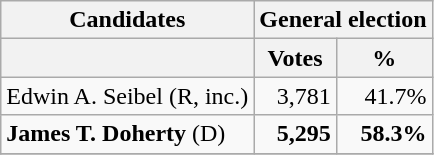<table class=wikitable>
<tr>
<th colspan=1><strong>Candidates</strong></th>
<th colspan=2><strong>General election</strong></th>
</tr>
<tr>
<th></th>
<th>Votes</th>
<th>%</th>
</tr>
<tr>
<td>Edwin A. Seibel (R, inc.)</td>
<td align="right">3,781</td>
<td align="right">41.7%</td>
</tr>
<tr>
<td><strong>James T. Doherty</strong> (D)</td>
<td align="right"><strong>5,295</strong></td>
<td align="right"><strong>58.3%</strong></td>
</tr>
<tr>
</tr>
</table>
